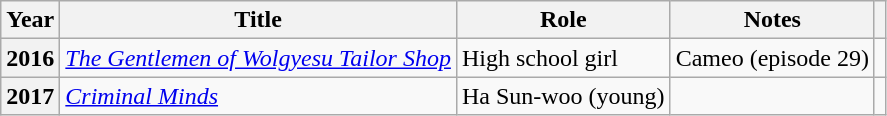<table class="wikitable plainrowheaders">
<tr>
<th scope="col">Year</th>
<th scope="col">Title</th>
<th scope="col">Role</th>
<th scope="col">Notes</th>
<th scope="col"></th>
</tr>
<tr>
<th scope="row">2016</th>
<td><em><a href='#'>The Gentlemen of Wolgyesu Tailor Shop</a></em></td>
<td>High school girl</td>
<td>Cameo (episode 29)</td>
<td style="text-align:center"></td>
</tr>
<tr>
<th scope="row">2017</th>
<td><em><a href='#'>Criminal Minds</a></em></td>
<td>Ha Sun-woo (young)</td>
<td></td>
<td style="text-align:center"></td>
</tr>
</table>
